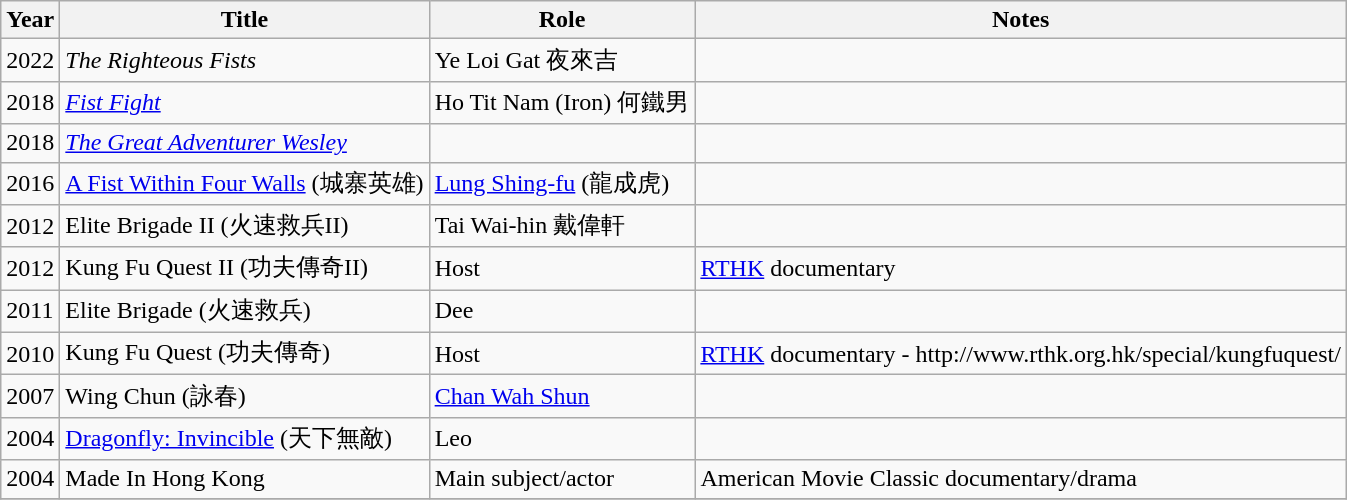<table class="wikitable">
<tr>
<th>Year</th>
<th>Title</th>
<th>Role</th>
<th>Notes</th>
</tr>
<tr>
<td>2022</td>
<td><em>The Righteous Fists</em></td>
<td>Ye Loi Gat 夜來吉</td>
<td></td>
</tr>
<tr>
<td>2018</td>
<td><em><a href='#'>Fist Fight</a></em></td>
<td>Ho Tit Nam (Iron) 何鐵男</td>
<td></td>
</tr>
<tr>
<td>2018</td>
<td><em><a href='#'>The Great Adventurer Wesley</a></em></td>
<td></td>
<td></td>
</tr>
<tr>
<td>2016</td>
<td><a href='#'>A Fist Within Four Walls</a> (城寨英雄)</td>
<td><a href='#'>Lung Shing-fu</a> (龍成虎)</td>
<td></td>
</tr>
<tr>
<td>2012</td>
<td>Elite Brigade II (火速救兵II)</td>
<td>Tai Wai-hin 戴偉軒</td>
<td></td>
</tr>
<tr>
<td>2012</td>
<td>Kung Fu Quest II (功夫傳奇II)</td>
<td>Host</td>
<td><a href='#'>RTHK</a> documentary</td>
</tr>
<tr>
<td>2011</td>
<td>Elite Brigade (火速救兵)</td>
<td>Dee</td>
<td></td>
</tr>
<tr>
<td>2010</td>
<td>Kung Fu Quest (功夫傳奇)</td>
<td>Host</td>
<td><a href='#'>RTHK</a> documentary - http://www.rthk.org.hk/special/kungfuquest/</td>
</tr>
<tr>
<td>2007</td>
<td>Wing Chun (詠春)</td>
<td><a href='#'>Chan Wah Shun</a></td>
<td></td>
</tr>
<tr>
<td>2004</td>
<td><a href='#'>Dragonfly: Invincible</a> (天下無敵)</td>
<td>Leo</td>
<td></td>
</tr>
<tr>
<td>2004</td>
<td>Made In Hong Kong</td>
<td>Main subject/actor</td>
<td>American Movie Classic documentary/drama</td>
</tr>
<tr>
</tr>
</table>
